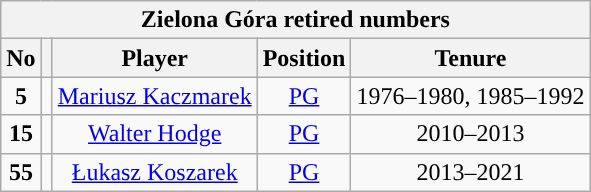<table class="wikitable sortable" style="text-align:center">
<tr>
<th colspan="5">Zielona Góra retired numbers</th>
</tr>
<tr>
<th>No</th>
<th></th>
<th>Player</th>
<th>Position</th>
<th>Tenure</th>
</tr>
<tr>
<td><strong>5</strong></td>
<td></td>
<td><a href='#'>Mariusz Kaczmarek</a></td>
<td><a href='#'>PG</a></td>
<td>1976–1980, 1985–1992</td>
</tr>
<tr>
<td><strong>15</strong></td>
<td></td>
<td><a href='#'>Walter Hodge</a></td>
<td><a href='#'>PG</a></td>
<td>2010–2013</td>
</tr>
<tr>
<td><strong>55</strong></td>
<td></td>
<td><a href='#'>Łukasz Koszarek</a></td>
<td><a href='#'>PG</a></td>
<td>2013–2021</td>
</tr>
</table>
